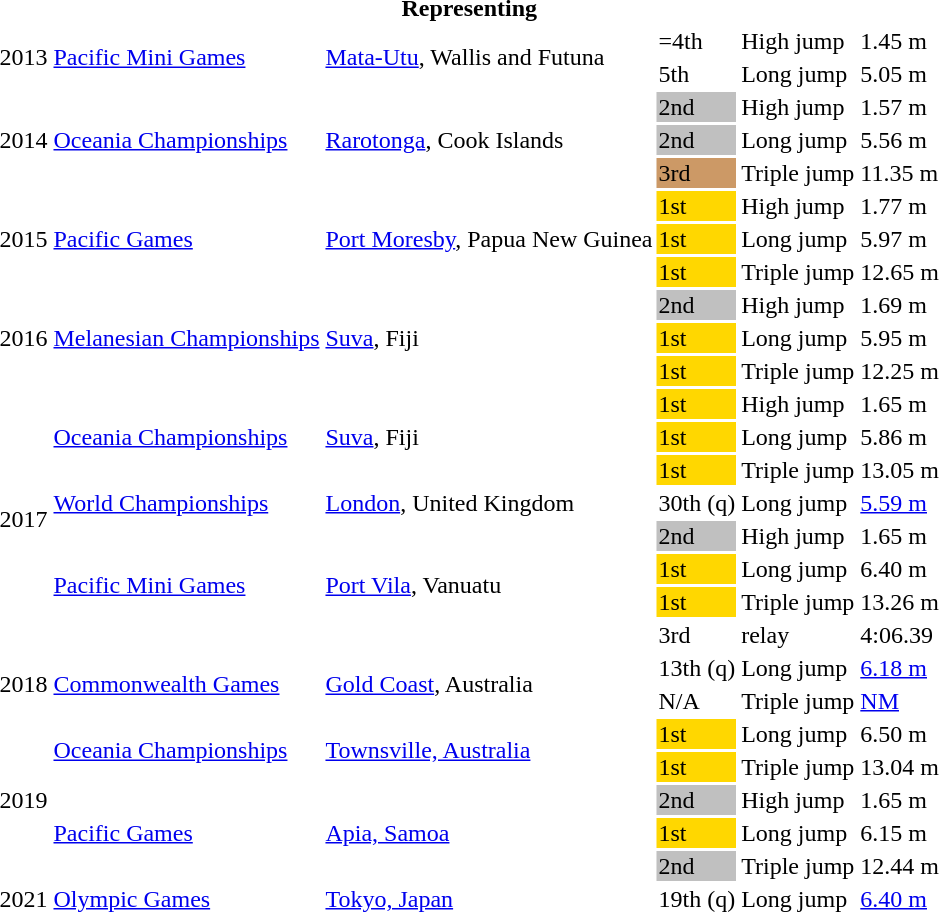<table>
<tr>
<th colspan="6">Representing </th>
</tr>
<tr>
<td rowspan=2>2013</td>
<td rowspan=2><a href='#'>Pacific Mini Games</a></td>
<td rowspan=2><a href='#'>Mata-Utu</a>, Wallis and Futuna</td>
<td>=4th</td>
<td>High jump</td>
<td>1.45 m</td>
</tr>
<tr>
<td>5th</td>
<td>Long jump</td>
<td>5.05 m</td>
</tr>
<tr>
<td rowspan=3>2014</td>
<td rowspan=3><a href='#'>Oceania Championships</a></td>
<td rowspan=3><a href='#'>Rarotonga</a>, Cook Islands</td>
<td bgcolor=silver>2nd</td>
<td>High jump</td>
<td>1.57 m</td>
</tr>
<tr>
<td bgcolor=silver>2nd</td>
<td>Long jump</td>
<td>5.56 m</td>
</tr>
<tr>
<td bgcolor="cc9966">3rd</td>
<td>Triple jump</td>
<td>11.35 m</td>
</tr>
<tr>
<td rowspan=3>2015</td>
<td rowspan=3><a href='#'>Pacific Games</a></td>
<td rowspan=3><a href='#'>Port Moresby</a>, Papua New Guinea</td>
<td bgcolor=gold>1st</td>
<td>High jump</td>
<td>1.77 m</td>
</tr>
<tr>
<td bgcolor=gold>1st</td>
<td>Long jump</td>
<td>5.97 m</td>
</tr>
<tr>
<td bgcolor=gold>1st</td>
<td>Triple jump</td>
<td>12.65 m</td>
</tr>
<tr>
<td rowspan=3>2016</td>
<td rowspan=3><a href='#'>Melanesian Championships</a></td>
<td rowspan=3><a href='#'>Suva</a>, Fiji</td>
<td bgcolor=silver>2nd</td>
<td>High jump</td>
<td>1.69 m</td>
</tr>
<tr>
<td bgcolor=gold>1st</td>
<td>Long jump</td>
<td>5.95 m</td>
</tr>
<tr>
<td bgcolor=gold>1st</td>
<td>Triple jump</td>
<td>12.25 m</td>
</tr>
<tr>
<td rowspan=8>2017</td>
<td rowspan=3><a href='#'>Oceania Championships</a></td>
<td rowspan=3><a href='#'>Suva</a>, Fiji</td>
<td bgcolor=gold>1st</td>
<td>High jump</td>
<td>1.65 m</td>
</tr>
<tr>
<td bgcolor=gold>1st</td>
<td>Long jump</td>
<td>5.86 m</td>
</tr>
<tr>
<td bgcolor=gold>1st</td>
<td>Triple jump</td>
<td>13.05 m</td>
</tr>
<tr>
<td><a href='#'>World Championships</a></td>
<td><a href='#'>London</a>, United Kingdom</td>
<td>30th (q)</td>
<td>Long jump</td>
<td><a href='#'>5.59 m</a></td>
</tr>
<tr>
<td rowspan=4><a href='#'>Pacific Mini Games</a></td>
<td rowspan=4><a href='#'>Port Vila</a>, Vanuatu</td>
<td bgcolor=silver>2nd</td>
<td>High jump</td>
<td>1.65 m</td>
</tr>
<tr>
<td bgcolor=gold>1st</td>
<td>Long jump</td>
<td>6.40 m</td>
</tr>
<tr>
<td bgcolor=gold>1st</td>
<td>Triple jump</td>
<td>13.26 m</td>
</tr>
<tr>
<td>3rd</td>
<td> relay</td>
<td>4:06.39</td>
</tr>
<tr>
<td rowspan=2>2018</td>
<td rowspan=2><a href='#'>Commonwealth Games</a></td>
<td rowspan=2><a href='#'>Gold Coast</a>, Australia</td>
<td>13th (q)</td>
<td>Long jump</td>
<td><a href='#'>6.18 m</a></td>
</tr>
<tr>
<td>N/A</td>
<td>Triple jump</td>
<td><a href='#'>NM</a></td>
</tr>
<tr>
<td rowspan=5>2019</td>
<td rowspan=2><a href='#'>Oceania Championships</a></td>
<td rowspan=2><a href='#'>Townsville, Australia</a></td>
<td bgcolor=gold>1st</td>
<td>Long jump</td>
<td>6.50 m</td>
</tr>
<tr>
<td bgcolor=gold>1st</td>
<td>Triple jump</td>
<td>13.04 m</td>
</tr>
<tr>
<td rowspan=3><a href='#'>Pacific Games</a></td>
<td rowspan=3><a href='#'>Apia, Samoa</a></td>
<td bgcolor=silver>2nd</td>
<td>High jump</td>
<td>1.65 m</td>
</tr>
<tr>
<td bgcolor=gold>1st</td>
<td>Long jump</td>
<td>6.15 m</td>
</tr>
<tr>
<td bgcolor=silver>2nd</td>
<td>Triple jump</td>
<td>12.44 m</td>
</tr>
<tr>
<td>2021</td>
<td><a href='#'>Olympic Games</a></td>
<td><a href='#'>Tokyo, Japan</a></td>
<td>19th (q)</td>
<td>Long jump</td>
<td><a href='#'>6.40 m</a></td>
</tr>
</table>
